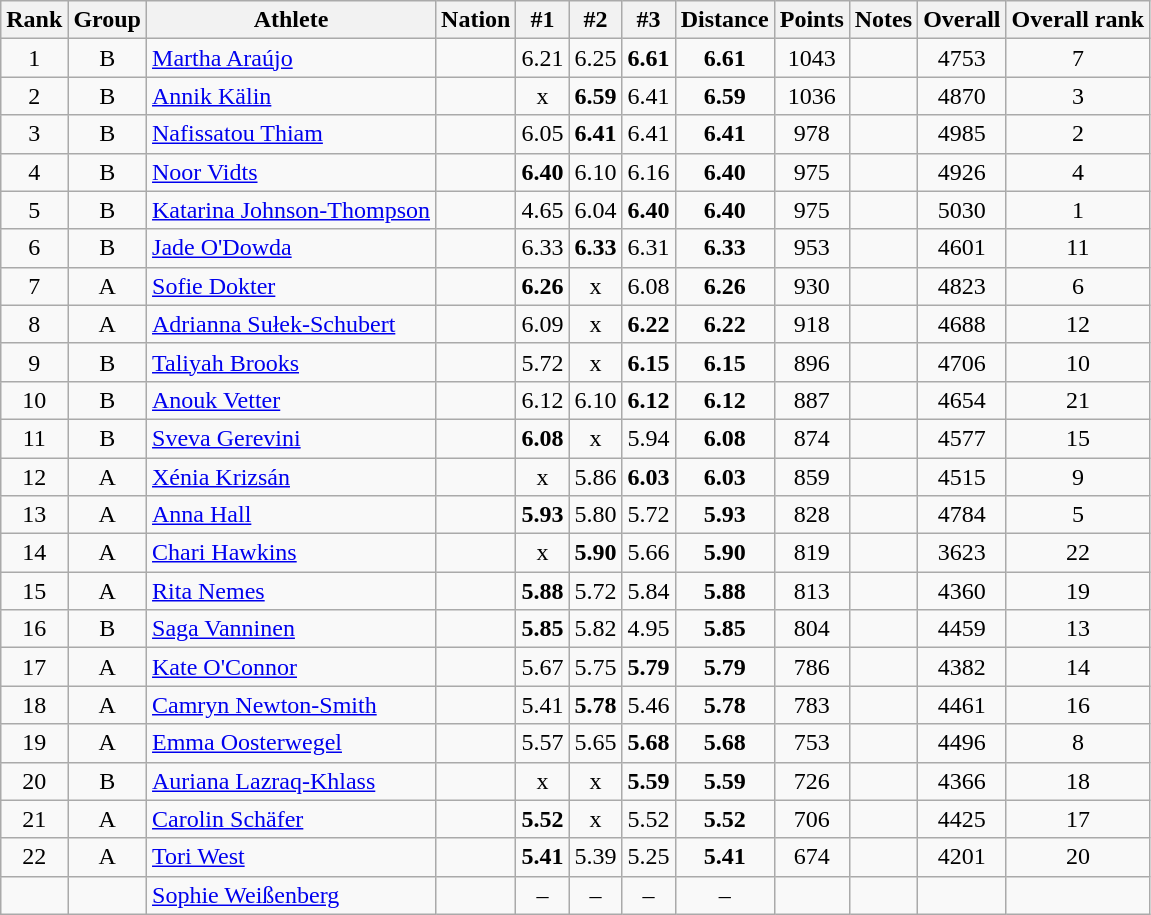<table class="wikitable sortable" style="text-align:center">
<tr>
<th>Rank</th>
<th>Group</th>
<th>Athlete</th>
<th>Nation</th>
<th>#1</th>
<th>#2</th>
<th>#3</th>
<th>Distance</th>
<th>Points</th>
<th>Notes</th>
<th>Overall</th>
<th>Overall rank</th>
</tr>
<tr>
<td>1</td>
<td>B</td>
<td align="left"><a href='#'>Martha Araújo</a></td>
<td align="left"></td>
<td>6.21</td>
<td>6.25</td>
<td><strong>6.61</strong></td>
<td><strong>6.61</strong></td>
<td>1043</td>
<td></td>
<td>4753</td>
<td>7</td>
</tr>
<tr>
<td>2</td>
<td>B</td>
<td align="left"><a href='#'>Annik Kälin</a></td>
<td align="left"></td>
<td>x</td>
<td><strong>6.59</strong></td>
<td>6.41</td>
<td><strong>6.59</strong></td>
<td>1036</td>
<td></td>
<td>4870</td>
<td>3</td>
</tr>
<tr>
<td>3</td>
<td>B</td>
<td align="left"><a href='#'>Nafissatou Thiam</a></td>
<td align="left"></td>
<td>6.05</td>
<td><strong>6.41</strong></td>
<td>6.41</td>
<td><strong>6.41</strong></td>
<td>978</td>
<td></td>
<td>4985</td>
<td>2</td>
</tr>
<tr>
<td>4</td>
<td>B</td>
<td align="left"><a href='#'>Noor Vidts</a></td>
<td align="left"></td>
<td><strong>6.40</strong></td>
<td>6.10</td>
<td>6.16</td>
<td><strong>6.40</strong></td>
<td>975</td>
<td></td>
<td>4926</td>
<td>4</td>
</tr>
<tr>
<td>5</td>
<td>B</td>
<td align="left"><a href='#'>Katarina Johnson-Thompson</a></td>
<td align="left"></td>
<td>4.65</td>
<td>6.04</td>
<td><strong>6.40</strong></td>
<td><strong>6.40</strong></td>
<td>975</td>
<td></td>
<td>5030</td>
<td>1</td>
</tr>
<tr>
<td>6</td>
<td>B</td>
<td align="left"><a href='#'>Jade O'Dowda</a></td>
<td align="left"></td>
<td>6.33</td>
<td><strong>6.33</strong></td>
<td>6.31</td>
<td><strong>6.33</strong></td>
<td>953</td>
<td></td>
<td>4601</td>
<td>11</td>
</tr>
<tr>
<td>7</td>
<td>A</td>
<td align="left"><a href='#'>Sofie Dokter</a></td>
<td align="left"></td>
<td><strong>6.26</strong></td>
<td>x</td>
<td>6.08</td>
<td><strong>6.26</strong></td>
<td>930</td>
<td></td>
<td>4823</td>
<td>6</td>
</tr>
<tr>
<td>8</td>
<td>A</td>
<td align="left"><a href='#'>Adrianna Sułek-Schubert</a></td>
<td align="left"></td>
<td>6.09</td>
<td>x</td>
<td><strong>6.22</strong></td>
<td><strong>6.22</strong></td>
<td>918</td>
<td></td>
<td>4688</td>
<td>12</td>
</tr>
<tr>
<td>9</td>
<td>B</td>
<td align="left"><a href='#'>Taliyah Brooks</a></td>
<td align="left"></td>
<td>5.72</td>
<td>x</td>
<td><strong>6.15</strong></td>
<td><strong>6.15</strong></td>
<td>896</td>
<td></td>
<td>4706</td>
<td>10</td>
</tr>
<tr>
<td>10</td>
<td>B</td>
<td align="left"><a href='#'>Anouk Vetter</a></td>
<td align="left"></td>
<td>6.12</td>
<td>6.10</td>
<td><strong>6.12</strong></td>
<td><strong>6.12</strong></td>
<td>887</td>
<td></td>
<td>4654</td>
<td>21</td>
</tr>
<tr>
<td>11</td>
<td>B</td>
<td align="left"><a href='#'>Sveva Gerevini</a></td>
<td align="left"></td>
<td><strong>6.08</strong></td>
<td>x</td>
<td>5.94</td>
<td><strong>6.08</strong></td>
<td>874</td>
<td></td>
<td>4577</td>
<td>15</td>
</tr>
<tr>
<td>12</td>
<td>A</td>
<td align="left"><a href='#'>Xénia Krizsán</a></td>
<td align="left"></td>
<td>x</td>
<td>5.86</td>
<td><strong>6.03</strong></td>
<td><strong>6.03</strong></td>
<td>859</td>
<td></td>
<td>4515</td>
<td>9</td>
</tr>
<tr>
<td>13</td>
<td>A</td>
<td align="left"><a href='#'>Anna Hall</a></td>
<td align="left"></td>
<td><strong>5.93</strong></td>
<td>5.80</td>
<td>5.72</td>
<td><strong>5.93</strong></td>
<td>828</td>
<td></td>
<td>4784</td>
<td>5</td>
</tr>
<tr>
<td>14</td>
<td>A</td>
<td align="left"><a href='#'>Chari Hawkins</a></td>
<td align="left"></td>
<td>x</td>
<td><strong>5.90</strong></td>
<td>5.66</td>
<td><strong>5.90</strong></td>
<td>819</td>
<td></td>
<td>3623</td>
<td>22</td>
</tr>
<tr>
<td>15</td>
<td>A</td>
<td align="left"><a href='#'>Rita Nemes</a></td>
<td align="left"></td>
<td><strong>5.88</strong></td>
<td>5.72</td>
<td>5.84</td>
<td><strong>5.88</strong></td>
<td>813</td>
<td></td>
<td>4360</td>
<td>19</td>
</tr>
<tr>
<td>16</td>
<td>B</td>
<td align="left"><a href='#'>Saga Vanninen</a></td>
<td align="left"></td>
<td><strong>5.85</strong></td>
<td>5.82</td>
<td>4.95</td>
<td><strong>5.85</strong></td>
<td>804</td>
<td></td>
<td>4459</td>
<td>13</td>
</tr>
<tr>
<td>17</td>
<td>A</td>
<td align="left"><a href='#'>Kate O'Connor</a></td>
<td align="left"></td>
<td>5.67</td>
<td>5.75</td>
<td><strong>5.79</strong></td>
<td><strong>5.79</strong></td>
<td>786</td>
<td></td>
<td>4382</td>
<td>14</td>
</tr>
<tr>
<td>18</td>
<td>A</td>
<td align="left"><a href='#'>Camryn Newton-Smith</a></td>
<td align="left"></td>
<td>5.41</td>
<td><strong>5.78</strong></td>
<td>5.46</td>
<td><strong>5.78</strong></td>
<td>783</td>
<td></td>
<td>4461</td>
<td>16</td>
</tr>
<tr>
<td>19</td>
<td>A</td>
<td align="left"><a href='#'>Emma Oosterwegel</a></td>
<td align="left"></td>
<td>5.57</td>
<td>5.65</td>
<td><strong>5.68</strong></td>
<td><strong>5.68</strong></td>
<td>753</td>
<td></td>
<td>4496</td>
<td>8</td>
</tr>
<tr>
<td>20</td>
<td>B</td>
<td align="left"><a href='#'>Auriana Lazraq-Khlass</a></td>
<td align="left"></td>
<td>x</td>
<td>x</td>
<td><strong>5.59</strong></td>
<td><strong>5.59</strong></td>
<td>726</td>
<td></td>
<td>4366</td>
<td>18</td>
</tr>
<tr>
<td>21</td>
<td>A</td>
<td align="left"><a href='#'>Carolin Schäfer</a></td>
<td align="left"></td>
<td><strong>5.52</strong></td>
<td>x</td>
<td>5.52</td>
<td><strong>5.52</strong></td>
<td>706</td>
<td></td>
<td>4425</td>
<td>17</td>
</tr>
<tr>
<td>22</td>
<td>A</td>
<td align="left"><a href='#'>Tori West</a></td>
<td align="left"></td>
<td><strong>5.41</strong></td>
<td>5.39</td>
<td>5.25</td>
<td><strong>5.41</strong></td>
<td>674</td>
<td></td>
<td>4201</td>
<td>20</td>
</tr>
<tr>
<td></td>
<td></td>
<td align="left"><a href='#'>Sophie Weißenberg</a></td>
<td align="left"></td>
<td>–</td>
<td>–</td>
<td>–</td>
<td>–</td>
<td></td>
<td></td>
<td></td>
<td></td>
</tr>
</table>
